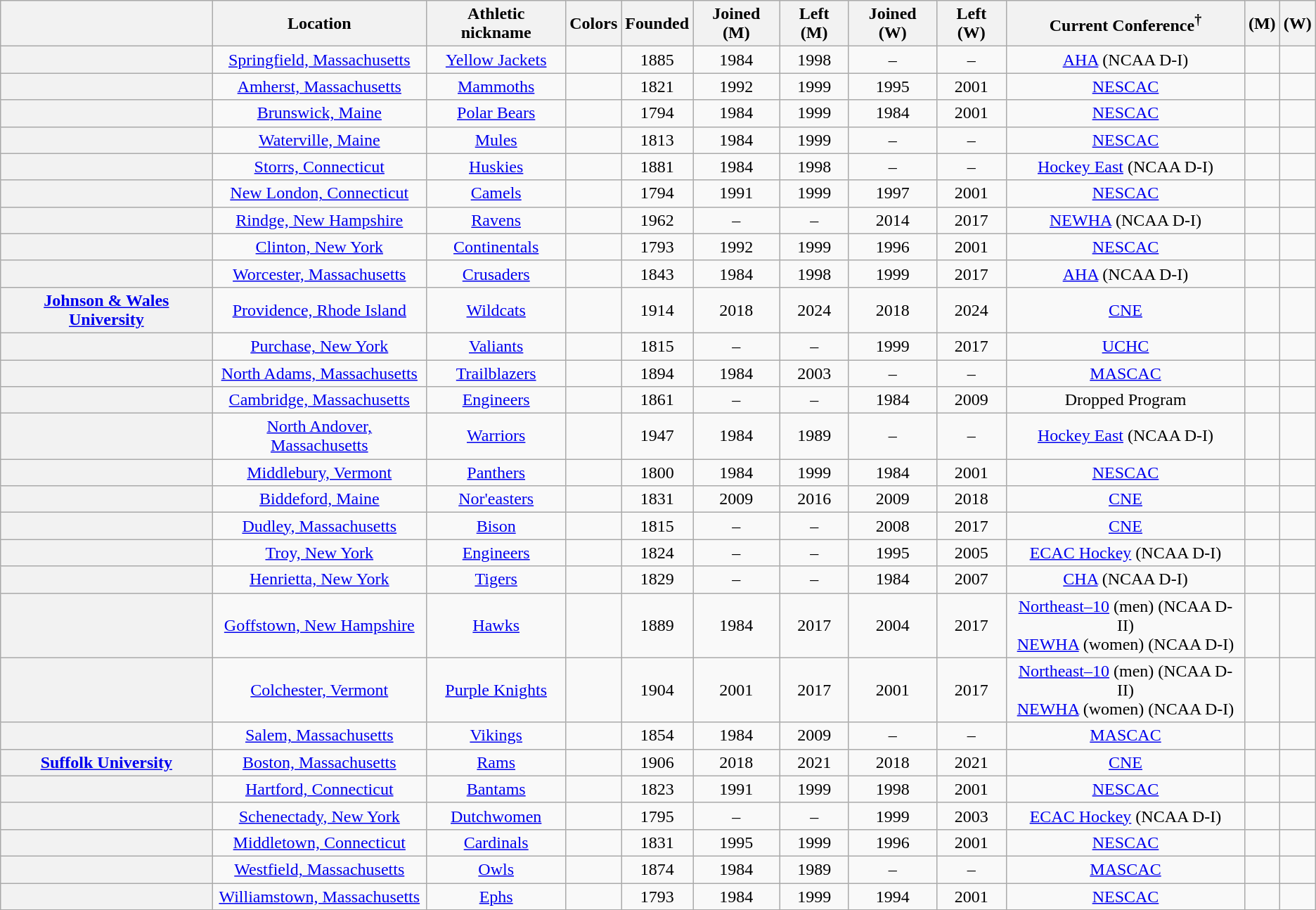<table class="wikitable sortable" style="text-align:center">
<tr>
<th></th>
<th>Location</th>
<th>Athletic nickname</th>
<th>Colors</th>
<th>Founded</th>
<th>Joined (M)</th>
<th>Left (M)</th>
<th>Joined (W)</th>
<th>Left (W)</th>
<th>Current Conference<sup>†</sup></th>
<th>(M)</th>
<th>(W)</th>
</tr>
<tr>
<th></th>
<td><a href='#'>Springfield, Massachusetts</a></td>
<td><a href='#'>Yellow Jackets</a></td>
<td style="text-align:right;"></td>
<td>1885</td>
<td>1984</td>
<td>1998</td>
<td>–</td>
<td>–</td>
<td><a href='#'>AHA</a> (NCAA D-I)</td>
<td></td>
<td></td>
</tr>
<tr>
<th></th>
<td><a href='#'>Amherst, Massachusetts</a></td>
<td><a href='#'>Mammoths</a></td>
<td style="text-align:right;"></td>
<td>1821</td>
<td>1992</td>
<td>1999</td>
<td>1995</td>
<td>2001</td>
<td><a href='#'>NESCAC</a></td>
<td></td>
<td></td>
</tr>
<tr>
<th></th>
<td><a href='#'>Brunswick, Maine</a></td>
<td><a href='#'>Polar Bears</a></td>
<td style="text-align:right;"></td>
<td>1794</td>
<td>1984</td>
<td>1999</td>
<td>1984</td>
<td>2001</td>
<td><a href='#'>NESCAC</a></td>
<td></td>
<td></td>
</tr>
<tr>
<th></th>
<td><a href='#'>Waterville, Maine</a></td>
<td><a href='#'>Mules</a></td>
<td style="text-align:right;"></td>
<td>1813</td>
<td>1984</td>
<td>1999</td>
<td>–</td>
<td>–</td>
<td><a href='#'>NESCAC</a></td>
<td></td>
<td></td>
</tr>
<tr>
<th></th>
<td><a href='#'>Storrs, Connecticut</a></td>
<td><a href='#'>Huskies</a></td>
<td style="text-align:right;"></td>
<td>1881</td>
<td>1984</td>
<td>1998</td>
<td>–</td>
<td>–</td>
<td><a href='#'>Hockey East</a> (NCAA D-I)</td>
<td></td>
<td></td>
</tr>
<tr>
<th></th>
<td><a href='#'>New London, Connecticut</a></td>
<td><a href='#'>Camels</a></td>
<td style="text-align:right;"></td>
<td>1794</td>
<td>1991</td>
<td>1999</td>
<td>1997</td>
<td>2001</td>
<td><a href='#'>NESCAC</a></td>
<td></td>
<td></td>
</tr>
<tr>
<th></th>
<td><a href='#'>Rindge, New Hampshire</a></td>
<td><a href='#'>Ravens</a></td>
<td style="text-align:right;"></td>
<td>1962</td>
<td>–</td>
<td>–</td>
<td>2014</td>
<td>2017</td>
<td><a href='#'>NEWHA</a> (NCAA D-I)</td>
<td></td>
<td></td>
</tr>
<tr>
<th></th>
<td><a href='#'>Clinton, New York</a></td>
<td><a href='#'>Continentals</a></td>
<td style="text-align:right;"></td>
<td>1793</td>
<td>1992</td>
<td>1999</td>
<td>1996</td>
<td>2001</td>
<td><a href='#'>NESCAC</a></td>
<td></td>
<td></td>
</tr>
<tr>
<th></th>
<td><a href='#'>Worcester, Massachusetts</a></td>
<td><a href='#'>Crusaders</a></td>
<td style="text-align:right;"></td>
<td>1843</td>
<td>1984</td>
<td>1998</td>
<td>1999</td>
<td>2017</td>
<td><a href='#'>AHA</a> (NCAA D-I)</td>
<td></td>
<td></td>
</tr>
<tr>
<th><a href='#'>Johnson & Wales University</a></th>
<td><a href='#'>Providence, Rhode Island</a></td>
<td><a href='#'>Wildcats</a></td>
<td style="text-align:right;"></td>
<td>1914</td>
<td>2018</td>
<td>2024</td>
<td>2018</td>
<td>2024</td>
<td><a href='#'>CNE</a></td>
<td></td>
<td></td>
</tr>
<tr>
<th></th>
<td><a href='#'>Purchase, New York</a></td>
<td><a href='#'>Valiants</a></td>
<td style="text-align:right;"></td>
<td>1815</td>
<td>–</td>
<td>–</td>
<td>1999</td>
<td>2017</td>
<td><a href='#'>UCHC</a></td>
<td></td>
<td></td>
</tr>
<tr>
<th></th>
<td><a href='#'>North Adams, Massachusetts</a></td>
<td><a href='#'>Trailblazers</a></td>
<td style="text-align:right;"></td>
<td>1894</td>
<td>1984</td>
<td>2003</td>
<td>–</td>
<td>–</td>
<td><a href='#'>MASCAC</a></td>
<td></td>
<td></td>
</tr>
<tr>
<th></th>
<td><a href='#'>Cambridge, Massachusetts</a></td>
<td><a href='#'>Engineers</a></td>
<td style="text-align:right;"></td>
<td>1861</td>
<td>–</td>
<td>–</td>
<td>1984</td>
<td>2009</td>
<td>Dropped Program</td>
<td></td>
<td></td>
</tr>
<tr>
<th></th>
<td><a href='#'>North Andover, Massachusetts</a></td>
<td><a href='#'>Warriors</a></td>
<td style="text-align:right;"></td>
<td>1947</td>
<td>1984</td>
<td>1989</td>
<td>–</td>
<td>–</td>
<td><a href='#'>Hockey East</a> (NCAA D-I)</td>
<td></td>
<td></td>
</tr>
<tr>
<th></th>
<td><a href='#'>Middlebury, Vermont</a></td>
<td><a href='#'>Panthers</a></td>
<td style="text-align:right;"></td>
<td>1800</td>
<td>1984</td>
<td>1999</td>
<td>1984</td>
<td>2001</td>
<td><a href='#'>NESCAC</a></td>
<td></td>
<td></td>
</tr>
<tr>
<th></th>
<td><a href='#'>Biddeford, Maine</a></td>
<td><a href='#'>Nor'easters</a></td>
<td style="text-align:right;"></td>
<td>1831</td>
<td>2009</td>
<td>2016</td>
<td>2009</td>
<td>2018</td>
<td><a href='#'>CNE</a></td>
<td></td>
<td></td>
</tr>
<tr>
<th></th>
<td><a href='#'>Dudley, Massachusetts</a></td>
<td><a href='#'>Bison</a></td>
<td style="text-align:right;"></td>
<td>1815</td>
<td>–</td>
<td>–</td>
<td>2008</td>
<td>2017</td>
<td><a href='#'>CNE</a></td>
<td></td>
<td></td>
</tr>
<tr>
<th></th>
<td><a href='#'>Troy, New York</a></td>
<td><a href='#'>Engineers</a></td>
<td style="text-align:right;"></td>
<td>1824</td>
<td>–</td>
<td>–</td>
<td>1995</td>
<td>2005</td>
<td><a href='#'>ECAC Hockey</a> (NCAA D-I)</td>
<td></td>
<td></td>
</tr>
<tr>
<th></th>
<td><a href='#'>Henrietta, New York</a></td>
<td><a href='#'>Tigers</a></td>
<td style="text-align:right;"></td>
<td>1829</td>
<td>–</td>
<td>–</td>
<td>1984</td>
<td>2007</td>
<td><a href='#'>CHA</a> (NCAA D-I)</td>
<td></td>
<td></td>
</tr>
<tr>
<th></th>
<td><a href='#'>Goffstown, New Hampshire</a></td>
<td><a href='#'>Hawks</a></td>
<td style="text-align:right;"></td>
<td>1889</td>
<td>1984</td>
<td>2017</td>
<td>2004</td>
<td>2017</td>
<td><a href='#'>Northeast–10</a> (men) (NCAA D-II)<br><a href='#'>NEWHA</a> (women) (NCAA D-I)</td>
<td></td>
<td></td>
</tr>
<tr>
<th></th>
<td><a href='#'>Colchester, Vermont</a></td>
<td><a href='#'>Purple Knights</a></td>
<td style="text-align:right;"></td>
<td>1904</td>
<td>2001</td>
<td>2017</td>
<td>2001</td>
<td>2017</td>
<td><a href='#'>Northeast–10</a> (men) (NCAA D-II)<br><a href='#'>NEWHA</a> (women) (NCAA D-I)</td>
<td></td>
<td></td>
</tr>
<tr>
<th></th>
<td><a href='#'>Salem, Massachusetts</a></td>
<td><a href='#'>Vikings</a></td>
<td style="text-align:right;"></td>
<td>1854</td>
<td>1984</td>
<td>2009</td>
<td>–</td>
<td>–</td>
<td><a href='#'>MASCAC</a></td>
<td></td>
<td></td>
</tr>
<tr>
<th><a href='#'>Suffolk University</a></th>
<td><a href='#'>Boston, Massachusetts</a></td>
<td><a href='#'>Rams</a></td>
<td style="text-align:right;"></td>
<td>1906</td>
<td>2018</td>
<td>2021</td>
<td>2018</td>
<td>2021</td>
<td><a href='#'>CNE</a></td>
<td></td>
<td></td>
</tr>
<tr>
<th></th>
<td><a href='#'>Hartford, Connecticut</a></td>
<td><a href='#'>Bantams</a></td>
<td style="text-align:right;"></td>
<td>1823</td>
<td>1991</td>
<td>1999</td>
<td>1998</td>
<td>2001</td>
<td><a href='#'>NESCAC</a></td>
<td></td>
<td></td>
</tr>
<tr>
<th></th>
<td><a href='#'>Schenectady, New York</a></td>
<td><a href='#'>Dutchwomen</a></td>
<td style="text-align:right;"></td>
<td>1795</td>
<td>–</td>
<td>–</td>
<td>1999</td>
<td>2003</td>
<td><a href='#'>ECAC Hockey</a> (NCAA D-I)</td>
<td></td>
<td></td>
</tr>
<tr>
<th></th>
<td><a href='#'>Middletown, Connecticut</a></td>
<td><a href='#'>Cardinals</a></td>
<td style="text-align:right;"></td>
<td>1831</td>
<td>1995</td>
<td>1999</td>
<td>1996</td>
<td>2001</td>
<td><a href='#'>NESCAC</a></td>
<td></td>
<td></td>
</tr>
<tr>
<th></th>
<td><a href='#'>Westfield, Massachusetts</a></td>
<td><a href='#'>Owls</a></td>
<td style="text-align:right;"></td>
<td>1874</td>
<td>1984</td>
<td>1989</td>
<td>–</td>
<td>–</td>
<td><a href='#'>MASCAC</a></td>
<td></td>
<td></td>
</tr>
<tr>
<th></th>
<td><a href='#'>Williamstown, Massachusetts</a></td>
<td><a href='#'>Ephs</a></td>
<td style="text-align:right;"></td>
<td>1793</td>
<td>1984</td>
<td>1999</td>
<td>1994</td>
<td>2001</td>
<td><a href='#'>NESCAC</a></td>
<td></td>
<td></td>
</tr>
<tr>
</tr>
</table>
